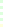<table style="font-size: 85%">
<tr>
<td style="background:#dfd;"></td>
</tr>
<tr>
<td style="background:#dfd;"></td>
</tr>
<tr>
<td style="background:#dfd;"></td>
</tr>
<tr>
<td style="background:#dfd;"></td>
</tr>
<tr>
<td style="background:#ffd;"></td>
</tr>
</table>
